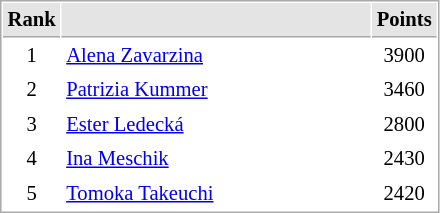<table cellspacing="1" cellpadding="3" style="border:1px solid #aaa; font-size:86%;">
<tr style="background:#e4e4e4;">
<th style="border-bottom:1px solid #aaa; width:10px;">Rank</th>
<th style="border-bottom:1px solid #aaa; width:200px;"></th>
<th style="border-bottom:1px solid #aaa; width:20px;">Points</th>
</tr>
<tr>
<td align=center>1</td>
<td> <a href='#'>Alena Zavarzina</a></td>
<td align=center>3900</td>
</tr>
<tr>
<td align=center>2</td>
<td> <a href='#'>Patrizia Kummer</a></td>
<td align=center>3460</td>
</tr>
<tr>
<td align=center>3</td>
<td> <a href='#'>Ester Ledecká</a></td>
<td align=center>2800</td>
</tr>
<tr>
<td align=center>4</td>
<td> <a href='#'>Ina Meschik</a></td>
<td align=center>2430</td>
</tr>
<tr>
<td align=center>5</td>
<td> <a href='#'>Tomoka Takeuchi</a></td>
<td align=center>2420</td>
</tr>
</table>
